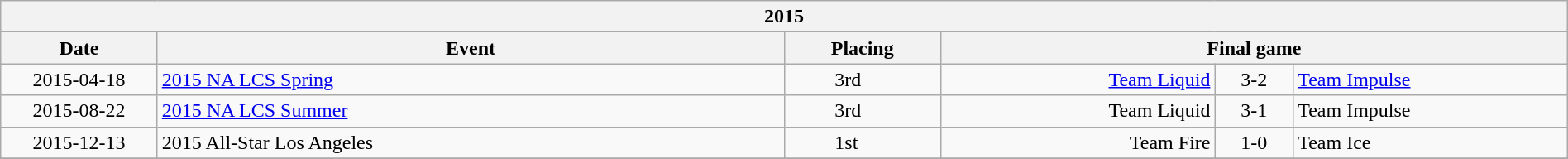<table class="sortable wikitable" style="width: 100%;">
<tr>
<th colspan="6">2015</th>
</tr>
<tr>
<th style="width:10%;">Date</th>
<th style="width:40%;">Event</th>
<th style="width:10%;">Placing</th>
<th colspan="3">Final game</th>
</tr>
<tr>
<td style="text-align:center;">2015-04-18</td>
<td><a href='#'>2015 NA LCS Spring</a></td>
<td style="padding-left: 3.2%;"> 3rd</td>
<td style="text-align:right; width:17.5%;"><a href='#'>Team Liquid</a></td>
<td style="text-align:center; width:5%;">3-2</td>
<td style="width:17.5%;"><a href='#'>Team Impulse</a></td>
</tr>
<tr>
<td style="text-align:center;">2015-08-22</td>
<td><a href='#'>2015 NA LCS Summer</a></td>
<td style="padding-left: 3.2%;"> 3rd</td>
<td style="text-align:right;">Team Liquid</td>
<td style="text-align:center;">3-1</td>
<td>Team Impulse</td>
</tr>
<tr>
<td style="text-align:center;">2015-12-13</td>
<td>2015 All-Star Los Angeles</td>
<td style="padding-left: 3.2%;"> 1st</td>
<td style="text-align:right;">Team Fire</td>
<td style="text-align:center;">1-0</td>
<td>Team Ice</td>
</tr>
<tr>
</tr>
</table>
